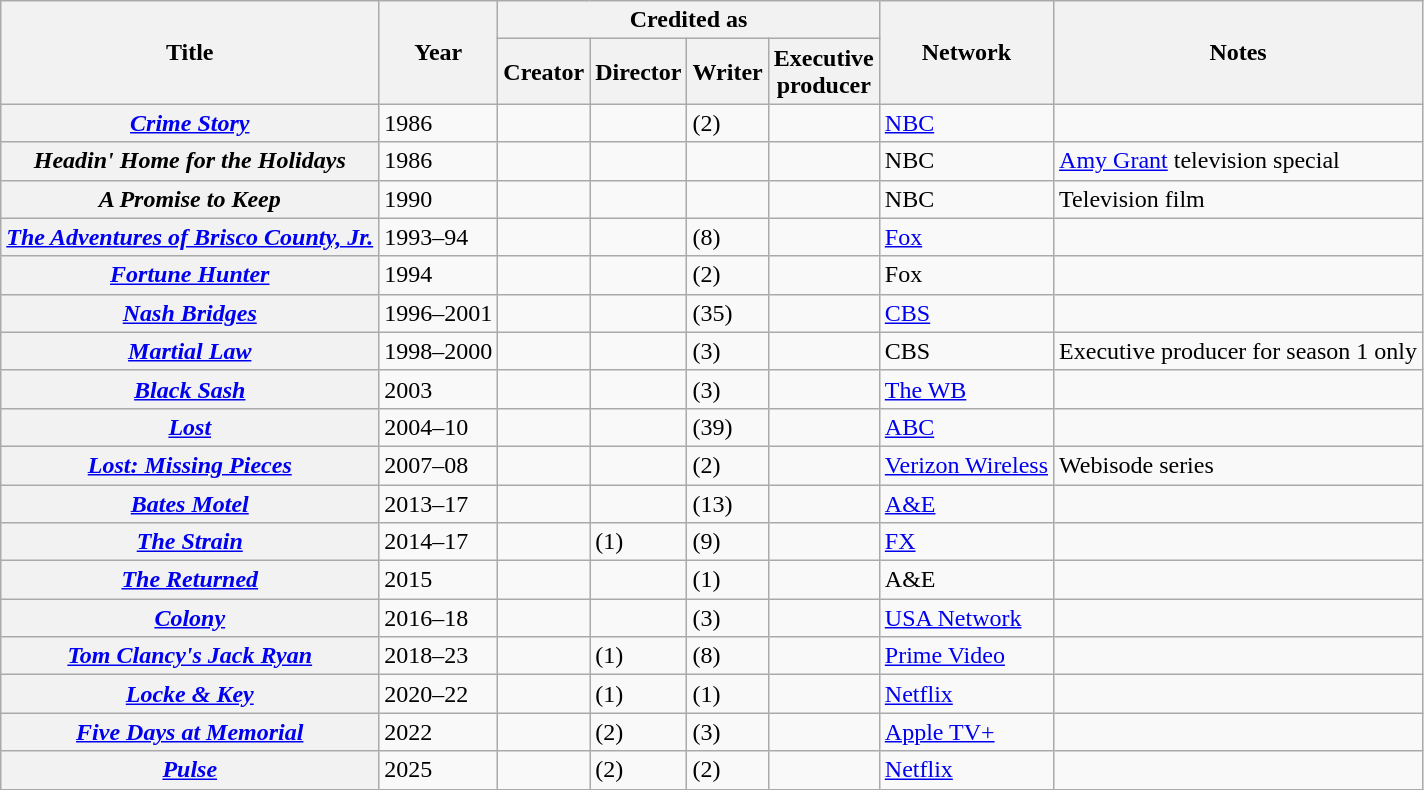<table class="wikitable plainrowheaders sortable">
<tr>
<th rowspan="2" scope="col">Title</th>
<th rowspan="2" scope="col">Year</th>
<th colspan="4" scope="col">Credited as</th>
<th rowspan="2" scope="col">Network</th>
<th rowspan="2" scope="col" class="unsortable">Notes</th>
</tr>
<tr>
<th>Creator</th>
<th>Director</th>
<th>Writer</th>
<th>Executive<br>producer</th>
</tr>
<tr>
<th scope=row><em><a href='#'>Crime Story</a></em></th>
<td>1986</td>
<td></td>
<td></td>
<td> (2)</td>
<td></td>
<td><a href='#'>NBC</a></td>
<td></td>
</tr>
<tr>
<th scope=row><em>Headin' Home for the Holidays</em></th>
<td>1986</td>
<td></td>
<td></td>
<td></td>
<td></td>
<td>NBC</td>
<td><a href='#'>Amy Grant</a> television special</td>
</tr>
<tr>
<th scope=row><em>A Promise to Keep</em></th>
<td>1990</td>
<td></td>
<td></td>
<td></td>
<td></td>
<td>NBC</td>
<td>Television film</td>
</tr>
<tr>
<th scope=row><em><a href='#'>The Adventures of Brisco County, Jr.</a></em></th>
<td>1993–94</td>
<td></td>
<td></td>
<td> (8)</td>
<td></td>
<td><a href='#'>Fox</a></td>
<td></td>
</tr>
<tr>
<th scope=row><em><a href='#'>Fortune Hunter</a></em></th>
<td>1994</td>
<td></td>
<td></td>
<td> (2)</td>
<td></td>
<td>Fox</td>
<td></td>
</tr>
<tr>
<th scope=row><em><a href='#'>Nash Bridges</a></em></th>
<td>1996–2001</td>
<td></td>
<td></td>
<td> (35)</td>
<td></td>
<td><a href='#'>CBS</a></td>
<td></td>
</tr>
<tr>
<th scope=row><em><a href='#'>Martial Law</a></em></th>
<td>1998–2000</td>
<td></td>
<td></td>
<td> (3)</td>
<td></td>
<td>CBS</td>
<td>Executive producer for season 1 only</td>
</tr>
<tr>
<th scope=row><em><a href='#'>Black Sash</a></em></th>
<td>2003</td>
<td></td>
<td></td>
<td> (3)</td>
<td></td>
<td><a href='#'>The WB</a></td>
<td></td>
</tr>
<tr>
<th scope=row><em><a href='#'>Lost</a></em></th>
<td>2004–10</td>
<td></td>
<td></td>
<td> (39)</td>
<td></td>
<td><a href='#'>ABC</a></td>
<td></td>
</tr>
<tr>
<th scope=row><em><a href='#'>Lost: Missing Pieces</a></em></th>
<td>2007–08</td>
<td></td>
<td></td>
<td> (2)</td>
<td></td>
<td><a href='#'>Verizon Wireless</a></td>
<td>Webisode series</td>
</tr>
<tr>
<th scope=row><em><a href='#'>Bates Motel</a></em></th>
<td>2013–17</td>
<td></td>
<td></td>
<td> (13)</td>
<td></td>
<td><a href='#'>A&E</a></td>
<td></td>
</tr>
<tr>
<th scope=row><em><a href='#'>The Strain</a></em></th>
<td>2014–17</td>
<td></td>
<td> (1)</td>
<td> (9)</td>
<td></td>
<td><a href='#'>FX</a></td>
<td></td>
</tr>
<tr>
<th scope=row><em><a href='#'>The Returned</a></em></th>
<td>2015</td>
<td></td>
<td></td>
<td> (1)</td>
<td></td>
<td>A&E</td>
<td></td>
</tr>
<tr>
<th scope=row><em><a href='#'>Colony</a></em></th>
<td>2016–18</td>
<td></td>
<td></td>
<td> (3)</td>
<td></td>
<td><a href='#'>USA Network</a></td>
<td></td>
</tr>
<tr>
<th scope=row><em><a href='#'>Tom Clancy's Jack Ryan</a></em></th>
<td>2018–23</td>
<td></td>
<td> (1)</td>
<td> (8)</td>
<td></td>
<td><a href='#'>Prime Video</a></td>
<td></td>
</tr>
<tr>
<th scope=row><em><a href='#'>Locke & Key</a></em></th>
<td>2020–22</td>
<td></td>
<td> (1)</td>
<td> (1)</td>
<td></td>
<td><a href='#'>Netflix</a></td>
<td></td>
</tr>
<tr>
<th scope=row><em><a href='#'>Five Days at Memorial</a></em></th>
<td>2022</td>
<td></td>
<td> (2)</td>
<td> (3)</td>
<td></td>
<td><a href='#'>Apple TV+</a></td>
<td></td>
</tr>
<tr>
<th scope=row><em><a href='#'>Pulse</a></em></th>
<td>2025</td>
<td></td>
<td> (2)</td>
<td> (2)</td>
<td></td>
<td><a href='#'>Netflix</a></td>
<td></td>
</tr>
</table>
